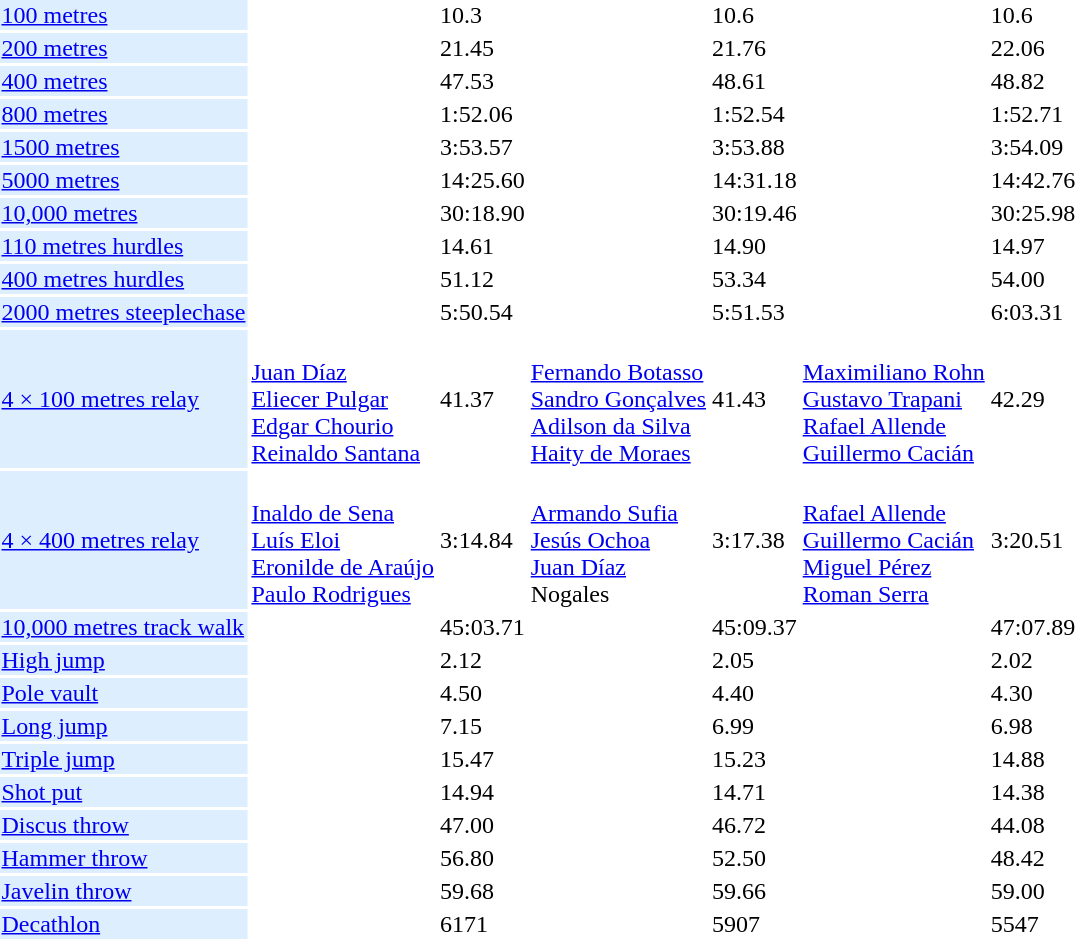<table>
<tr>
<td bgcolor = DDEEFF><a href='#'>100 metres</a></td>
<td></td>
<td>10.3</td>
<td></td>
<td>10.6</td>
<td></td>
<td>10.6</td>
</tr>
<tr>
<td bgcolor = DDEEFF><a href='#'>200 metres</a></td>
<td></td>
<td>21.45</td>
<td></td>
<td>21.76</td>
<td></td>
<td>22.06</td>
</tr>
<tr>
<td bgcolor = DDEEFF><a href='#'>400 metres</a></td>
<td></td>
<td>47.53</td>
<td></td>
<td>48.61</td>
<td></td>
<td>48.82</td>
</tr>
<tr>
<td bgcolor = DDEEFF><a href='#'>800 metres</a></td>
<td></td>
<td>1:52.06</td>
<td></td>
<td>1:52.54</td>
<td></td>
<td>1:52.71</td>
</tr>
<tr>
<td bgcolor = DDEEFF><a href='#'>1500 metres</a></td>
<td></td>
<td>3:53.57</td>
<td></td>
<td>3:53.88</td>
<td></td>
<td>3:54.09</td>
</tr>
<tr>
<td bgcolor = DDEEFF><a href='#'>5000 metres</a></td>
<td></td>
<td>14:25.60</td>
<td></td>
<td>14:31.18</td>
<td></td>
<td>14:42.76</td>
</tr>
<tr>
<td bgcolor = DDEEFF><a href='#'>10,000 metres</a></td>
<td></td>
<td>30:18.90</td>
<td></td>
<td>30:19.46</td>
<td></td>
<td>30:25.98</td>
</tr>
<tr>
<td bgcolor = DDEEFF><a href='#'>110 metres hurdles</a></td>
<td></td>
<td>14.61</td>
<td></td>
<td>14.90</td>
<td></td>
<td>14.97</td>
</tr>
<tr>
<td bgcolor = DDEEFF><a href='#'>400 metres hurdles</a></td>
<td></td>
<td>51.12</td>
<td></td>
<td>53.34</td>
<td></td>
<td>54.00</td>
</tr>
<tr>
<td bgcolor = DDEEFF><a href='#'>2000 metres steeplechase</a></td>
<td></td>
<td>5:50.54</td>
<td></td>
<td>5:51.53</td>
<td></td>
<td>6:03.31</td>
</tr>
<tr>
<td bgcolor = DDEEFF><a href='#'>4 × 100 metres relay</a></td>
<td><br><a href='#'>Juan Díaz</a><br><a href='#'>Eliecer Pulgar</a><br><a href='#'>Edgar Chourio</a><br><a href='#'>Reinaldo Santana</a></td>
<td>41.37</td>
<td><br><a href='#'>Fernando Botasso</a><br><a href='#'>Sandro Gonçalves</a><br><a href='#'>Adilson da Silva</a><br><a href='#'>Haity de Moraes</a></td>
<td>41.43</td>
<td><br><a href='#'>Maximiliano Rohn</a><br><a href='#'>Gustavo Trapani</a><br><a href='#'>Rafael Allende</a><br><a href='#'>Guillermo Cacián</a></td>
<td>42.29</td>
</tr>
<tr>
<td bgcolor = DDEEFF><a href='#'>4 × 400 metres relay</a></td>
<td><br><a href='#'>Inaldo de Sena</a><br><a href='#'>Luís Eloi</a><br><a href='#'>Eronilde de Araújo</a><br><a href='#'>Paulo Rodrigues</a></td>
<td>3:14.84</td>
<td><br><a href='#'>Armando Sufia</a><br><a href='#'>Jesús Ochoa</a><br><a href='#'>Juan Díaz</a><br>Nogales</td>
<td>3:17.38</td>
<td><br><a href='#'>Rafael Allende</a><br><a href='#'>Guillermo Cacián</a><br><a href='#'>Miguel Pérez</a><br><a href='#'>Roman Serra</a></td>
<td>3:20.51</td>
</tr>
<tr>
<td bgcolor = DDEEFF><a href='#'>10,000 metres track walk</a></td>
<td></td>
<td>45:03.71</td>
<td></td>
<td>45:09.37</td>
<td></td>
<td>47:07.89</td>
</tr>
<tr>
<td bgcolor = DDEEFF><a href='#'>High jump</a></td>
<td></td>
<td>2.12</td>
<td></td>
<td>2.05</td>
<td> <br> </td>
<td>2.02</td>
</tr>
<tr>
<td bgcolor = DDEEFF><a href='#'>Pole vault</a></td>
<td></td>
<td>4.50</td>
<td></td>
<td>4.40</td>
<td></td>
<td>4.30</td>
</tr>
<tr>
<td bgcolor = DDEEFF><a href='#'>Long jump</a></td>
<td></td>
<td>7.15</td>
<td></td>
<td>6.99</td>
<td></td>
<td>6.98</td>
</tr>
<tr>
<td bgcolor = DDEEFF><a href='#'>Triple jump</a></td>
<td></td>
<td>15.47</td>
<td></td>
<td>15.23</td>
<td></td>
<td>14.88</td>
</tr>
<tr>
<td bgcolor = DDEEFF><a href='#'>Shot put</a></td>
<td></td>
<td>14.94</td>
<td></td>
<td>14.71</td>
<td></td>
<td>14.38</td>
</tr>
<tr>
<td bgcolor = DDEEFF><a href='#'>Discus throw</a></td>
<td></td>
<td>47.00</td>
<td></td>
<td>46.72</td>
<td></td>
<td>44.08</td>
</tr>
<tr>
<td bgcolor = DDEEFF><a href='#'>Hammer throw</a></td>
<td></td>
<td>56.80</td>
<td></td>
<td>52.50</td>
<td></td>
<td>48.42</td>
</tr>
<tr>
<td bgcolor = DDEEFF><a href='#'>Javelin throw</a></td>
<td></td>
<td>59.68</td>
<td></td>
<td>59.66</td>
<td></td>
<td>59.00</td>
</tr>
<tr>
<td bgcolor = DDEEFF><a href='#'>Decathlon</a></td>
<td></td>
<td>6171</td>
<td></td>
<td>5907</td>
<td></td>
<td>5547</td>
</tr>
</table>
